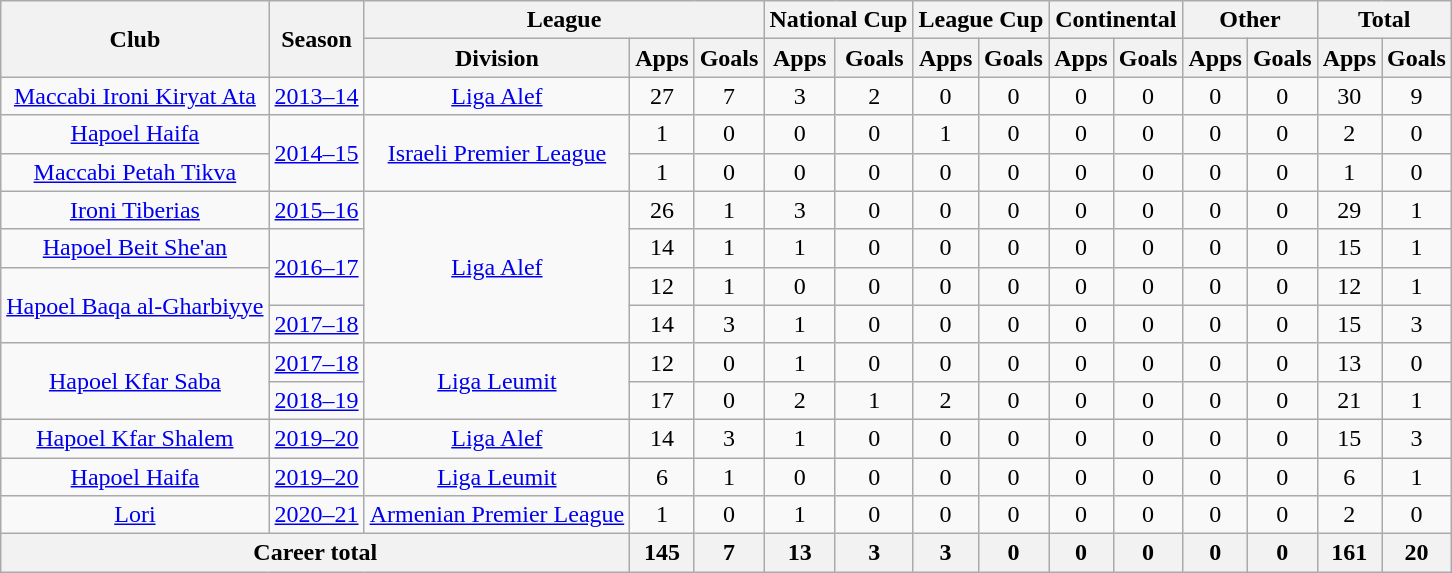<table class="wikitable" style="text-align: center">
<tr>
<th rowspan="2">Club</th>
<th rowspan="2">Season</th>
<th colspan="3">League</th>
<th colspan="2">National Cup</th>
<th colspan="2">League Cup</th>
<th colspan="2">Continental</th>
<th colspan="2">Other</th>
<th colspan="2">Total</th>
</tr>
<tr>
<th>Division</th>
<th>Apps</th>
<th>Goals</th>
<th>Apps</th>
<th>Goals</th>
<th>Apps</th>
<th>Goals</th>
<th>Apps</th>
<th>Goals</th>
<th>Apps</th>
<th>Goals</th>
<th>Apps</th>
<th>Goals</th>
</tr>
<tr>
<td rowspan="1"><a href='#'>Maccabi Ironi Kiryat Ata</a></td>
<td rowspan="1"><a href='#'>2013–14</a></td>
<td rowspan="1"><a href='#'>Liga Alef</a></td>
<td>27</td>
<td>7</td>
<td>3</td>
<td>2</td>
<td>0</td>
<td>0</td>
<td>0</td>
<td>0</td>
<td>0</td>
<td>0</td>
<td>30</td>
<td>9</td>
</tr>
<tr>
<td rowspan="1"><a href='#'>Hapoel Haifa</a></td>
<td rowspan="2"><a href='#'>2014–15</a></td>
<td rowspan="2"><a href='#'>Israeli Premier League</a></td>
<td>1</td>
<td>0</td>
<td>0</td>
<td>0</td>
<td>1</td>
<td>0</td>
<td>0</td>
<td>0</td>
<td>0</td>
<td>0</td>
<td>2</td>
<td>0</td>
</tr>
<tr>
<td rowspan="1"><a href='#'>Maccabi Petah Tikva</a></td>
<td>1</td>
<td>0</td>
<td>0</td>
<td>0</td>
<td>0</td>
<td>0</td>
<td>0</td>
<td>0</td>
<td>0</td>
<td>0</td>
<td>1</td>
<td>0</td>
</tr>
<tr>
<td rowspan="1"><a href='#'>Ironi Tiberias</a></td>
<td rowspan="1"><a href='#'>2015–16</a></td>
<td rowspan="4"><a href='#'>Liga Alef</a></td>
<td>26</td>
<td>1</td>
<td>3</td>
<td>0</td>
<td>0</td>
<td>0</td>
<td>0</td>
<td>0</td>
<td>0</td>
<td>0</td>
<td>29</td>
<td>1</td>
</tr>
<tr>
<td rowspan="1"><a href='#'>Hapoel Beit She'an</a></td>
<td rowspan="2"><a href='#'>2016–17</a></td>
<td>14</td>
<td>1</td>
<td>1</td>
<td>0</td>
<td>0</td>
<td>0</td>
<td>0</td>
<td>0</td>
<td>0</td>
<td>0</td>
<td>15</td>
<td>1</td>
</tr>
<tr>
<td rowspan="2"><a href='#'>Hapoel Baqa al-Gharbiyye</a></td>
<td>12</td>
<td>1</td>
<td>0</td>
<td>0</td>
<td>0</td>
<td>0</td>
<td>0</td>
<td>0</td>
<td>0</td>
<td>0</td>
<td>12</td>
<td>1</td>
</tr>
<tr>
<td rowspan="1"><a href='#'>2017–18</a></td>
<td>14</td>
<td>3</td>
<td>1</td>
<td>0</td>
<td>0</td>
<td>0</td>
<td>0</td>
<td>0</td>
<td>0</td>
<td>0</td>
<td>15</td>
<td>3</td>
</tr>
<tr>
<td rowspan="2"><a href='#'>Hapoel Kfar Saba</a></td>
<td rowspan="1"><a href='#'>2017–18</a></td>
<td rowspan="2"><a href='#'>Liga Leumit</a></td>
<td>12</td>
<td>0</td>
<td>1</td>
<td>0</td>
<td>0</td>
<td>0</td>
<td>0</td>
<td>0</td>
<td>0</td>
<td>0</td>
<td>13</td>
<td>0</td>
</tr>
<tr>
<td rowspan="1"><a href='#'>2018–19</a></td>
<td>17</td>
<td>0</td>
<td>2</td>
<td>1</td>
<td>2</td>
<td>0</td>
<td>0</td>
<td>0</td>
<td>0</td>
<td>0</td>
<td>21</td>
<td>1</td>
</tr>
<tr>
<td rowspan="1"><a href='#'>Hapoel Kfar Shalem</a></td>
<td rowspan="1"><a href='#'>2019–20</a></td>
<td rowspan="1"><a href='#'>Liga Alef</a></td>
<td>14</td>
<td>3</td>
<td>1</td>
<td>0</td>
<td>0</td>
<td>0</td>
<td>0</td>
<td>0</td>
<td>0</td>
<td>0</td>
<td>15</td>
<td>3</td>
</tr>
<tr>
<td rowspan="1"><a href='#'>Hapoel Haifa</a></td>
<td rowspan="1"><a href='#'>2019–20</a></td>
<td rowspan="1"><a href='#'>Liga Leumit</a></td>
<td>6</td>
<td>1</td>
<td>0</td>
<td>0</td>
<td>0</td>
<td>0</td>
<td>0</td>
<td>0</td>
<td>0</td>
<td>0</td>
<td>6</td>
<td>1</td>
</tr>
<tr>
<td rowspan="1"><a href='#'>Lori</a></td>
<td rowspan="1"><a href='#'>2020–21</a></td>
<td rowspan="1"><a href='#'>Armenian Premier League</a></td>
<td>1</td>
<td>0</td>
<td>1</td>
<td>0</td>
<td>0</td>
<td>0</td>
<td>0</td>
<td>0</td>
<td>0</td>
<td>0</td>
<td>2</td>
<td>0</td>
</tr>
<tr>
<th colspan="3"><strong>Career total</strong></th>
<th>145</th>
<th>7</th>
<th>13</th>
<th>3</th>
<th>3</th>
<th>0</th>
<th>0</th>
<th>0</th>
<th>0</th>
<th>0</th>
<th>161</th>
<th>20</th>
</tr>
</table>
